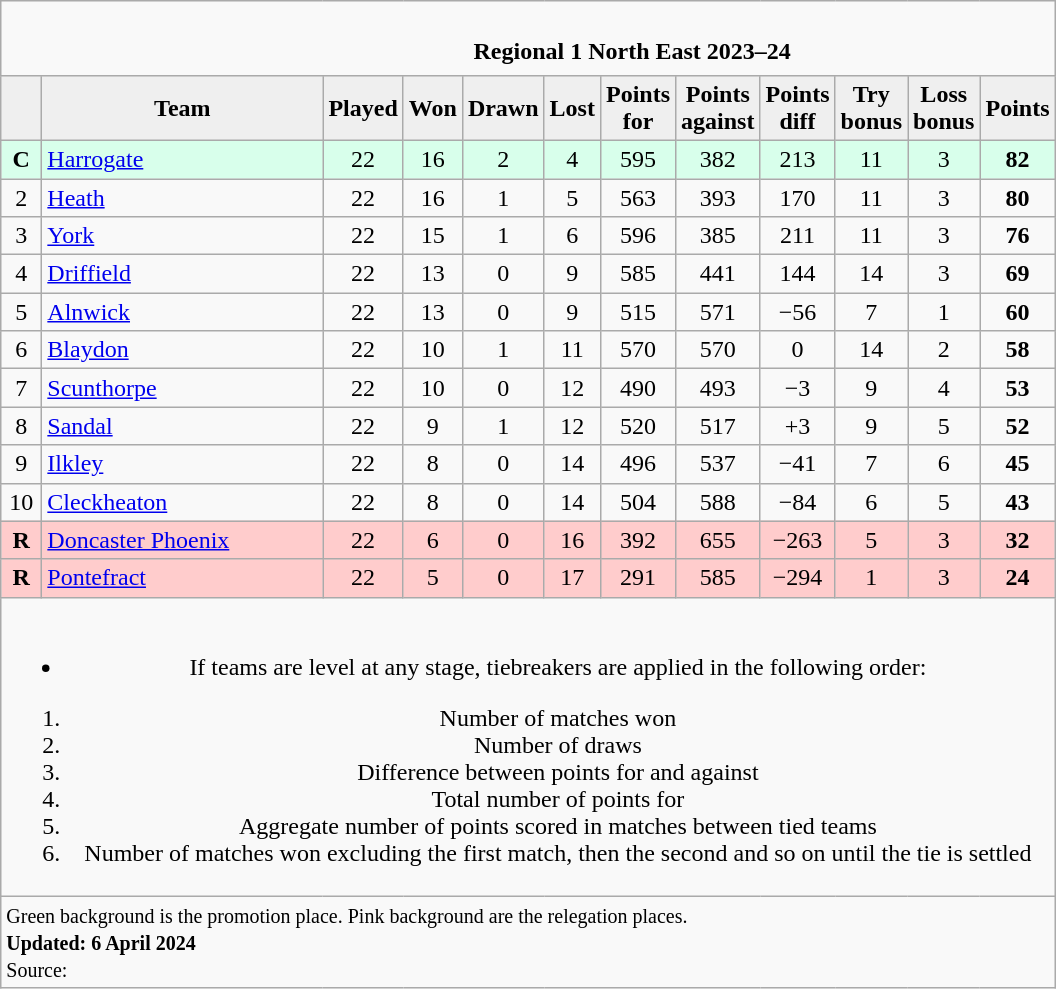<table class="wikitable" style="text-align: center;">
<tr>
<td colspan="15" cellpadding="0" cellspacing="0"><br><table border="0" width="100%" cellpadding="0" cellspacing="0">
<tr>
<td width=20% style="border:0px"></td>
<td style="border:0px"><strong>Regional 1 North East 2023–24</strong></td>
</tr>
</table>
</td>
</tr>
<tr>
<th style="background:#efefef" width="20"></th>
<th style="background:#efefef" width="180">Team</th>
<th style="background:#efefef" width="20">Played</th>
<th style="background:#efefef" width="20">Won</th>
<th style="background:#efefef" width="20">Drawn</th>
<th style="background:#efefef" width="20">Lost</th>
<th style="background:#efefef" width="25">Points for</th>
<th style="background:#efefef" width="20">Points against</th>
<th style="background:#efefef" width="20">Points diff</th>
<th style="background:#efefef" width="20">Try bonus</th>
<th style="background:#efefef" width="20">Loss bonus</th>
<th style="background:#efefef" width="20">Points</th>
</tr>
<tr style="background:#d8ffeb; text-align:center">
<td><strong>C</strong></td>
<td style="text-align:left;"><a href='#'>Harrogate</a></td>
<td>22</td>
<td>16</td>
<td>2</td>
<td>4</td>
<td>595</td>
<td>382</td>
<td>213</td>
<td>11</td>
<td>3</td>
<td><strong>82</strong></td>
</tr>
<tr>
<td>2</td>
<td style="text-align:left;"><a href='#'>Heath</a></td>
<td>22</td>
<td>16</td>
<td>1</td>
<td>5</td>
<td>563</td>
<td>393</td>
<td>170</td>
<td>11</td>
<td>3</td>
<td><strong>80</strong></td>
</tr>
<tr>
<td>3</td>
<td style="text-align:left;"><a href='#'>York</a></td>
<td>22</td>
<td>15</td>
<td>1</td>
<td>6</td>
<td>596</td>
<td>385</td>
<td>211</td>
<td>11</td>
<td>3</td>
<td><strong>76</strong></td>
</tr>
<tr>
<td>4</td>
<td style="text-align:left;"><a href='#'>Driffield</a></td>
<td>22</td>
<td>13</td>
<td>0</td>
<td>9</td>
<td>585</td>
<td>441</td>
<td>144</td>
<td>14</td>
<td>3</td>
<td><strong>69</strong></td>
</tr>
<tr>
<td>5</td>
<td style="text-align:left;"><a href='#'>Alnwick</a></td>
<td>22</td>
<td>13</td>
<td>0</td>
<td>9</td>
<td>515</td>
<td>571</td>
<td>−56</td>
<td>7</td>
<td>1</td>
<td><strong>60</strong></td>
</tr>
<tr>
<td>6</td>
<td style="text-align:left;"><a href='#'>Blaydon</a></td>
<td>22</td>
<td>10</td>
<td>1</td>
<td>11</td>
<td>570</td>
<td>570</td>
<td>0</td>
<td>14</td>
<td>2</td>
<td><strong>58</strong></td>
</tr>
<tr>
<td>7</td>
<td style="text-align:left;"><a href='#'>Scunthorpe</a></td>
<td>22</td>
<td>10</td>
<td>0</td>
<td>12</td>
<td>490</td>
<td>493</td>
<td>−3</td>
<td>9</td>
<td>4</td>
<td><strong>53</strong></td>
</tr>
<tr>
<td>8</td>
<td style="text-align:left;"><a href='#'>Sandal</a></td>
<td>22</td>
<td>9</td>
<td>1</td>
<td>12</td>
<td>520</td>
<td>517</td>
<td>+3</td>
<td>9</td>
<td>5</td>
<td><strong>52</strong></td>
</tr>
<tr>
<td>9</td>
<td style="text-align:left;"><a href='#'>Ilkley</a></td>
<td>22</td>
<td>8</td>
<td>0</td>
<td>14</td>
<td>496</td>
<td>537</td>
<td>−41</td>
<td>7</td>
<td>6</td>
<td><strong>45</strong></td>
</tr>
<tr>
<td>10</td>
<td style="text-align:left;"><a href='#'>Cleckheaton</a></td>
<td>22</td>
<td>8</td>
<td>0</td>
<td>14</td>
<td>504</td>
<td>588</td>
<td>−84</td>
<td>6</td>
<td>5</td>
<td><strong>43</strong></td>
</tr>
<tr style="background-color:#ffcccc;">
<td><strong>R</strong></td>
<td style="text-align:left;"><a href='#'>Doncaster Phoenix</a></td>
<td>22</td>
<td>6</td>
<td>0</td>
<td>16</td>
<td>392</td>
<td>655</td>
<td>−263</td>
<td>5</td>
<td>3</td>
<td><strong>32</strong></td>
</tr>
<tr style="background-color:#ffcccc;">
<td><strong>R</strong></td>
<td style="text-align:left;"><a href='#'>Pontefract</a></td>
<td>22</td>
<td>5</td>
<td>0</td>
<td>17</td>
<td>291</td>
<td>585</td>
<td>−294</td>
<td>1</td>
<td>3</td>
<td><strong>24</strong></td>
</tr>
<tr>
<td colspan="15"><br><ul><li>If teams are level at any stage, tiebreakers are applied in the following order:</li></ul><ol><li>Number of matches won</li><li>Number of draws</li><li>Difference between points for and against</li><li>Total number of points for</li><li>Aggregate number of points scored in matches between tied teams</li><li>Number of matches won excluding the first match, then the second and so on until the tie is settled</li></ol></td>
</tr>
<tr | style="text-align:left;" |>
<td colspan="15" style="border:0px"><small><span>Green background</span> is the promotion place. <span>Pink background</span> are the relegation places.<br><strong>Updated: 6 April 2024</strong><br> Source:</small></td>
</tr>
</table>
